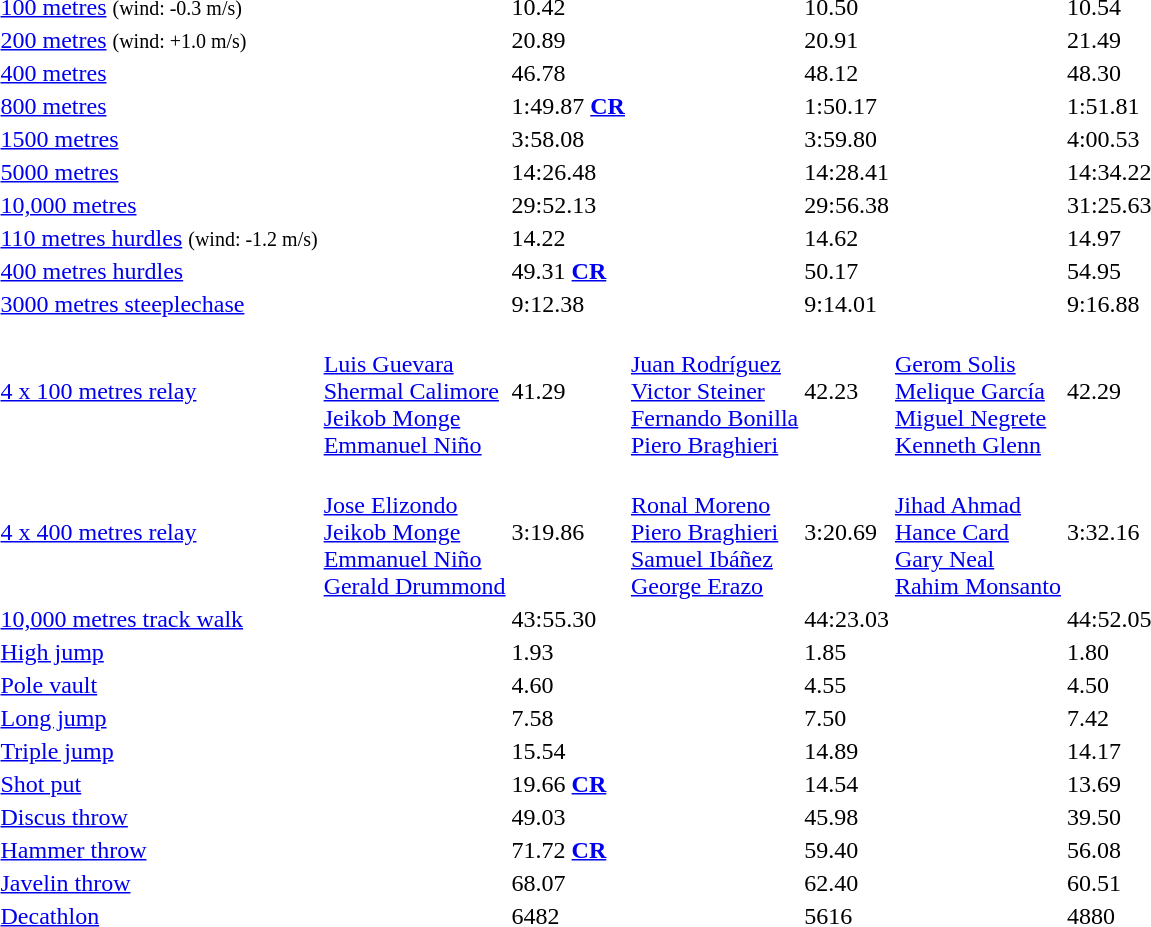<table>
<tr>
<td><a href='#'>100 metres</a> <small>(wind: -0.3 m/s)</small></td>
<td align=left></td>
<td>10.42</td>
<td align=left></td>
<td>10.50</td>
<td align=left></td>
<td>10.54</td>
</tr>
<tr>
<td><a href='#'>200 metres</a> <small>(wind: +1.0 m/s)</small></td>
<td align=left></td>
<td>20.89</td>
<td align=left></td>
<td>20.91</td>
<td align=left></td>
<td>21.49</td>
</tr>
<tr>
<td><a href='#'>400 metres</a></td>
<td align=left></td>
<td>46.78</td>
<td align=left></td>
<td>48.12</td>
<td align=left></td>
<td>48.30</td>
</tr>
<tr>
<td><a href='#'>800 metres</a></td>
<td align=left></td>
<td>1:49.87 <strong><a href='#'>CR</a></strong></td>
<td align=left></td>
<td>1:50.17</td>
<td align=left></td>
<td>1:51.81</td>
</tr>
<tr>
<td><a href='#'>1500 metres</a></td>
<td align=left></td>
<td>3:58.08</td>
<td align=left></td>
<td>3:59.80</td>
<td align=left></td>
<td>4:00.53</td>
</tr>
<tr>
<td><a href='#'>5000 metres</a></td>
<td align=left></td>
<td>14:26.48</td>
<td align=left></td>
<td>14:28.41</td>
<td align=left></td>
<td>14:34.22</td>
</tr>
<tr>
<td><a href='#'>10,000 metres</a></td>
<td align=left></td>
<td>29:52.13</td>
<td align=left></td>
<td>29:56.38</td>
<td align=left></td>
<td>31:25.63</td>
</tr>
<tr>
<td><a href='#'>110 metres hurdles</a> <small>(wind: -1.2 m/s)</small></td>
<td align=left></td>
<td>14.22</td>
<td align=left></td>
<td>14.62</td>
<td align=left></td>
<td>14.97</td>
</tr>
<tr>
<td><a href='#'>400 metres hurdles</a></td>
<td align=left></td>
<td>49.31 <strong><a href='#'>CR</a></strong></td>
<td align=left></td>
<td>50.17</td>
<td align=left></td>
<td>54.95</td>
</tr>
<tr>
<td><a href='#'>3000 metres steeplechase</a></td>
<td align=left></td>
<td>9:12.38</td>
<td align=left></td>
<td>9:14.01</td>
<td align=left></td>
<td>9:16.88</td>
</tr>
<tr>
<td><a href='#'>4 x 100 metres relay</a></td>
<td> <br> <a href='#'>Luis Guevara</a> <br> <a href='#'>Shermal Calimore</a> <br> <a href='#'>Jeikob Monge</a> <br> <a href='#'>Emmanuel Niño</a></td>
<td>41.29</td>
<td> <br> <a href='#'>Juan Rodríguez</a> <br> <a href='#'>Victor Steiner</a> <br> <a href='#'>Fernando Bonilla</a> <br> <a href='#'>Piero Braghieri</a></td>
<td>42.23</td>
<td> <br> <a href='#'>Gerom Solis</a> <br><a href='#'>Melique García</a><br> <a href='#'>Miguel Negrete</a> <br> <a href='#'>Kenneth Glenn</a></td>
<td>42.29</td>
</tr>
<tr>
<td><a href='#'>4 x 400 metres relay</a></td>
<td> <br> <a href='#'>Jose Elizondo</a> <br> <a href='#'>Jeikob Monge</a><br> <a href='#'>Emmanuel Niño</a> <br> <a href='#'>Gerald Drummond</a></td>
<td>3:19.86</td>
<td> <br> <a href='#'>Ronal Moreno</a> <br> <a href='#'>Piero Braghieri</a> <br> <a href='#'>Samuel Ibáñez</a> <br> <a href='#'>George Erazo</a></td>
<td>3:20.69</td>
<td> <br> <a href='#'>Jihad Ahmad</a> <br> <a href='#'>Hance Card</a> <br> <a href='#'>Gary Neal</a> <br> <a href='#'>Rahim Monsanto</a></td>
<td>3:32.16</td>
</tr>
<tr>
<td><a href='#'>10,000 metres track walk</a></td>
<td align=left></td>
<td>43:55.30</td>
<td align=left></td>
<td>44:23.03</td>
<td align=left></td>
<td>44:52.05</td>
</tr>
<tr>
<td><a href='#'>High jump</a></td>
<td align=left></td>
<td>1.93</td>
<td align=left></td>
<td>1.85</td>
<td align=left></td>
<td>1.80</td>
</tr>
<tr>
<td><a href='#'>Pole vault</a></td>
<td align=left></td>
<td>4.60</td>
<td align=left></td>
<td>4.55</td>
<td align=left></td>
<td>4.50</td>
</tr>
<tr>
<td><a href='#'>Long jump</a></td>
<td align=left></td>
<td>7.58</td>
<td align=left></td>
<td>7.50</td>
<td align=left></td>
<td>7.42</td>
</tr>
<tr>
<td><a href='#'>Triple jump</a></td>
<td align=left></td>
<td>15.54</td>
<td align=left></td>
<td>14.89</td>
<td align=left></td>
<td>14.17</td>
</tr>
<tr>
<td><a href='#'>Shot put</a></td>
<td align=left></td>
<td>19.66 <strong><a href='#'>CR</a></strong></td>
<td align=left></td>
<td>14.54</td>
<td align=left></td>
<td>13.69</td>
</tr>
<tr>
<td><a href='#'>Discus throw</a></td>
<td align=left></td>
<td>49.03</td>
<td align=left></td>
<td>45.98</td>
<td align=left></td>
<td>39.50</td>
</tr>
<tr>
<td><a href='#'>Hammer throw</a></td>
<td align=left></td>
<td>71.72 <strong><a href='#'>CR</a></strong></td>
<td align=left></td>
<td>59.40</td>
<td align=left></td>
<td>56.08</td>
</tr>
<tr>
<td><a href='#'>Javelin throw</a></td>
<td align=left></td>
<td>68.07</td>
<td align=left></td>
<td>62.40</td>
<td align=left></td>
<td>60.51</td>
</tr>
<tr>
<td><a href='#'>Decathlon</a></td>
<td align=left></td>
<td>6482</td>
<td align=left></td>
<td>5616</td>
<td align=left></td>
<td>4880</td>
</tr>
</table>
